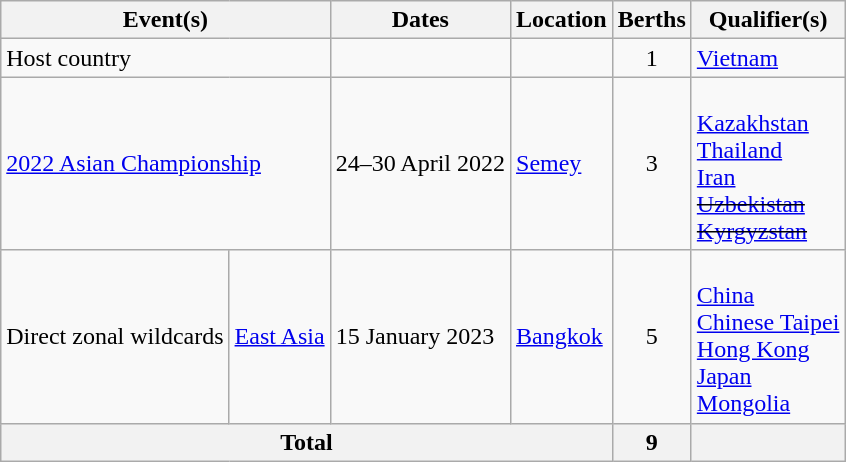<table class="wikitable">
<tr>
<th colspan=2>Event(s)</th>
<th>Dates</th>
<th>Location</th>
<th>Berths</th>
<th>Qualifier(s)</th>
</tr>
<tr>
<td colspan=2>Host country</td>
<td></td>
<td></td>
<td style="text-align:center">1</td>
<td> <a href='#'>Vietnam</a></td>
</tr>
<tr>
<td colspan=2><a href='#'>2022 Asian Championship</a></td>
<td>24–30 April 2022</td>
<td> <a href='#'>Semey</a></td>
<td style="text-align:center">3</td>
<td><br> <a href='#'>Kazakhstan</a><br>
 <a href='#'>Thailand</a><br>
 <a href='#'>Iran</a><br>
<s> <a href='#'>Uzbekistan</a></s><br>
<s> <a href='#'>Kyrgyzstan</a></s></td>
</tr>
<tr>
<td rowspan=1>Direct zonal wildcards</td>
<td><a href='#'>East Asia</a></td>
<td rowspan=1>15 January 2023</td>
<td rowspan=1> <a href='#'>Bangkok</a></td>
<td style="text-align:center">5</td>
<td><br> <a href='#'>China</a><br>
 <a href='#'>Chinese Taipei</a><br>
 <a href='#'>Hong Kong</a><br>
 <a href='#'>Japan</a><br>
 <a href='#'>Mongolia</a></td>
</tr>
<tr>
<th colspan="4">Total</th>
<th>9</th>
<th></th>
</tr>
</table>
